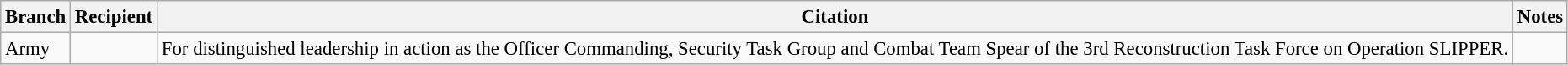<table class="wikitable" style="font-size:95%;">
<tr>
<th>Branch</th>
<th>Recipient</th>
<th>Citation</th>
<th>Notes</th>
</tr>
<tr>
<td>Army</td>
<td></td>
<td>For distinguished leadership in action as the Officer Commanding, Security Task Group and Combat Team Spear of the 3rd Reconstruction Task Force on Operation SLIPPER.</td>
<td></td>
</tr>
</table>
